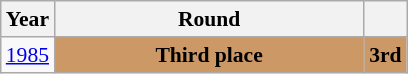<table class="wikitable" style="text-align: center; font-size:90%">
<tr>
<th>Year</th>
<th style="width:200px">Round</th>
<th></th>
</tr>
<tr>
<td><a href='#'>1985</a></td>
<td bgcolor="cc9966"><strong>Third place</strong></td>
<td bgcolor="cc9966"><strong>3rd</strong></td>
</tr>
</table>
